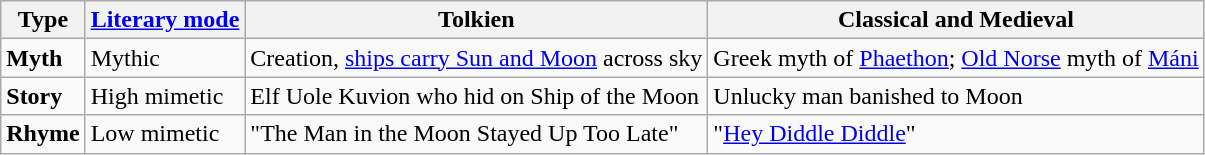<table class="wikitable">
<tr>
<th>Type</th>
<th><a href='#'>Literary mode</a></th>
<th>Tolkien</th>
<th>Classical and Medieval</th>
</tr>
<tr>
<td><strong>Myth</strong></td>
<td>Mythic</td>
<td>Creation, <a href='#'>ships carry Sun and Moon</a> across sky</td>
<td>Greek myth of <a href='#'>Phaethon</a>; <a href='#'>Old Norse</a> myth of <a href='#'>Máni</a></td>
</tr>
<tr>
<td><strong>Story</strong></td>
<td>High mimetic</td>
<td>Elf Uole Kuvion who hid on Ship of the Moon</td>
<td>Unlucky man banished to Moon</td>
</tr>
<tr>
<td><strong>Rhyme</strong></td>
<td>Low mimetic</td>
<td>"The Man in the Moon Stayed Up Too Late"</td>
<td>"<a href='#'>Hey Diddle Diddle</a>"</td>
</tr>
</table>
